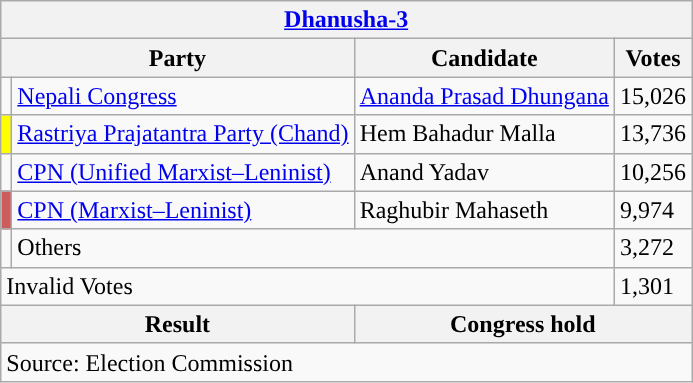<table class="wikitable">
<tr>
<th colspan="4"><a href='#'>Dhanusha-3</a></th>
</tr>
<tr>
<th colspan="2">Party</th>
<th>Candidate</th>
<th>Votes</th>
</tr>
<tr>
<td style="background-color:"></td>
<td><a href='#'>Nepali Congress</a></td>
<td><a href='#'>Ananda Prasad Dhungana</a></td>
<td>15,026</td>
</tr>
<tr>
<td style="background-color:yellow"></td>
<td><a href='#'>Rastriya Prajatantra Party (Chand)</a></td>
<td>Hem Bahadur Malla</td>
<td>13,736</td>
</tr>
<tr>
<td style="background-color:"></td>
<td><a href='#'>CPN (Unified Marxist–Leninist)</a></td>
<td>Anand Yadav</td>
<td>10,256</td>
</tr>
<tr>
<td style="background-color:indianred"></td>
<td><a href='#'>CPN (Marxist–Leninist)</a></td>
<td>Raghubir Mahaseth</td>
<td>9,974</td>
</tr>
<tr>
<td></td>
<td colspan="2">Others</td>
<td>3,272</td>
</tr>
<tr>
<td colspan="3">Invalid Votes</td>
<td>1,301</td>
</tr>
<tr>
<th colspan="2">Result</th>
<th colspan="2">Congress hold</th>
</tr>
<tr>
<td colspan="4">Source: Election Commission</td>
</tr>
</table>
